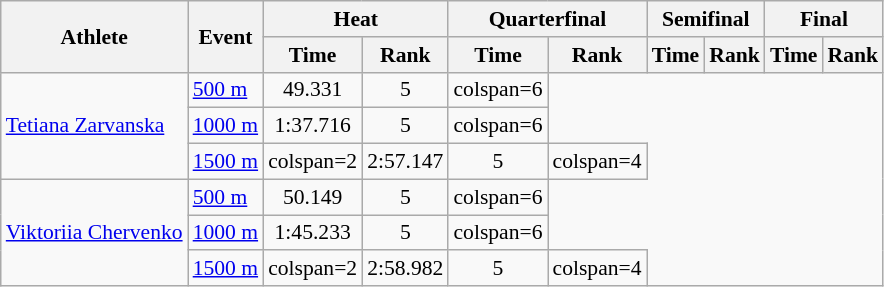<table class=wikitable style=font-size:90%;text-align:center>
<tr>
<th rowspan="2">Athlete</th>
<th rowspan="2">Event</th>
<th colspan="2">Heat</th>
<th colspan="2">Quarterfinal</th>
<th colspan="2">Semifinal</th>
<th colspan="2">Final</th>
</tr>
<tr>
<th>Time</th>
<th>Rank</th>
<th>Time</th>
<th>Rank</th>
<th>Time</th>
<th>Rank</th>
<th>Time</th>
<th>Rank</th>
</tr>
<tr>
<td align=left rowspan=3><a href='#'>Tetiana Zarvanska</a></td>
<td align=left><a href='#'>500 m</a></td>
<td>49.331</td>
<td>5</td>
<td>colspan=6 </td>
</tr>
<tr>
<td align=left><a href='#'>1000 m</a></td>
<td>1:37.716</td>
<td>5</td>
<td>colspan=6 </td>
</tr>
<tr>
<td align=left><a href='#'>1500 m</a></td>
<td>colspan=2 </td>
<td>2:57.147</td>
<td>5</td>
<td>colspan=4 </td>
</tr>
<tr>
<td align=left rowspan=3><a href='#'>Viktoriia Chervenko</a></td>
<td align=left><a href='#'>500 m</a></td>
<td>50.149</td>
<td>5</td>
<td>colspan=6 </td>
</tr>
<tr>
<td align=left><a href='#'>1000 m</a></td>
<td>1:45.233</td>
<td>5</td>
<td>colspan=6 </td>
</tr>
<tr>
<td align=left><a href='#'>1500 m</a></td>
<td>colspan=2 </td>
<td>2:58.982</td>
<td>5</td>
<td>colspan=4 </td>
</tr>
</table>
